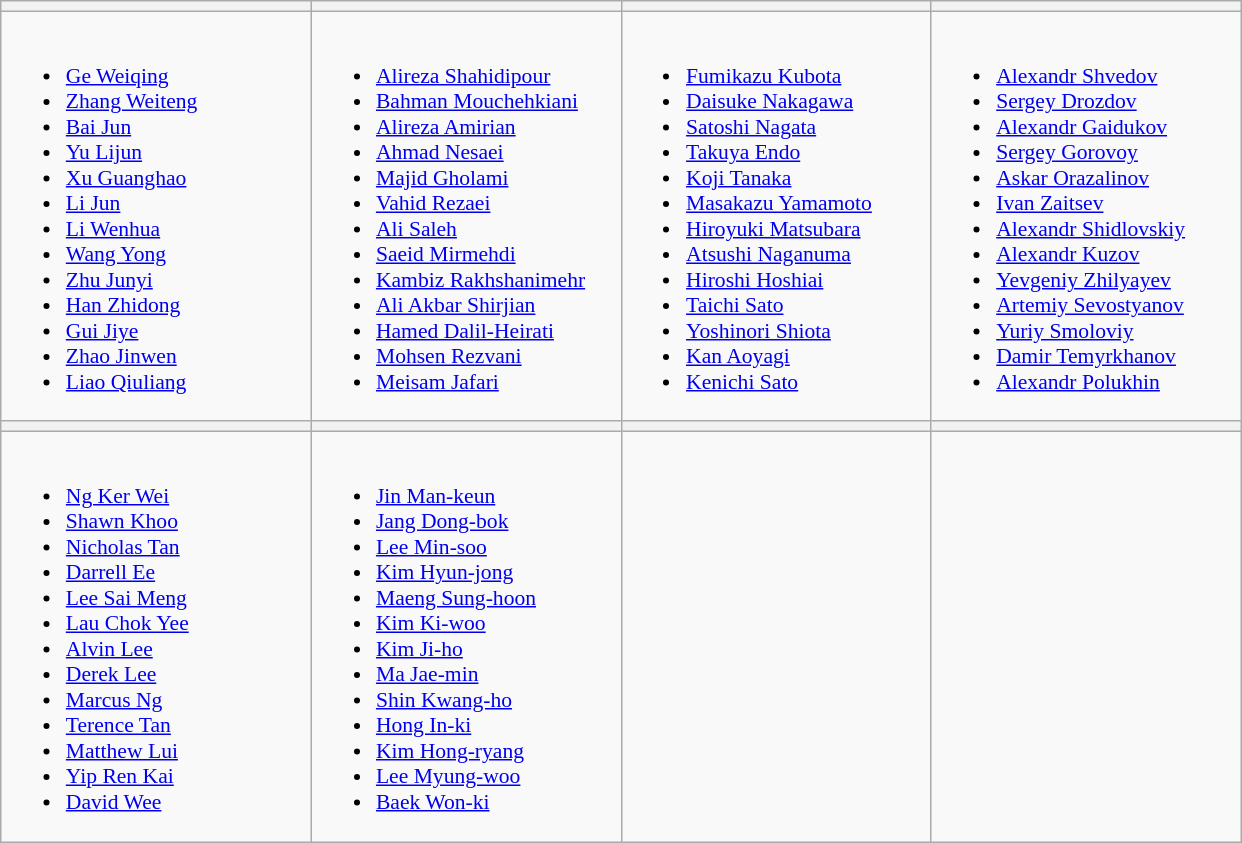<table class="wikitable" style="font-size:90%">
<tr>
<th width=200></th>
<th width=200></th>
<th width=200></th>
<th width=200></th>
</tr>
<tr>
<td valign=top><br><ul><li><a href='#'>Ge Weiqing</a></li><li><a href='#'>Zhang Weiteng</a></li><li><a href='#'>Bai Jun</a></li><li><a href='#'>Yu Lijun</a></li><li><a href='#'>Xu Guanghao</a></li><li><a href='#'>Li Jun</a></li><li><a href='#'>Li Wenhua</a></li><li><a href='#'>Wang Yong</a></li><li><a href='#'>Zhu Junyi</a></li><li><a href='#'>Han Zhidong</a></li><li><a href='#'>Gui Jiye</a></li><li><a href='#'>Zhao Jinwen</a></li><li><a href='#'>Liao Qiuliang</a></li></ul></td>
<td valign=top><br><ul><li><a href='#'>Alireza Shahidipour</a></li><li><a href='#'>Bahman Mouchehkiani</a></li><li><a href='#'>Alireza Amirian</a></li><li><a href='#'>Ahmad Nesaei</a></li><li><a href='#'>Majid Gholami</a></li><li><a href='#'>Vahid Rezaei</a></li><li><a href='#'>Ali Saleh</a></li><li><a href='#'>Saeid Mirmehdi</a></li><li><a href='#'>Kambiz Rakhshanimehr</a></li><li><a href='#'>Ali Akbar Shirjian</a></li><li><a href='#'>Hamed Dalil-Heirati</a></li><li><a href='#'>Mohsen Rezvani</a></li><li><a href='#'>Meisam Jafari</a></li></ul></td>
<td valign=top><br><ul><li><a href='#'>Fumikazu Kubota</a></li><li><a href='#'>Daisuke Nakagawa</a></li><li><a href='#'>Satoshi Nagata</a></li><li><a href='#'>Takuya Endo</a></li><li><a href='#'>Koji Tanaka</a></li><li><a href='#'>Masakazu Yamamoto</a></li><li><a href='#'>Hiroyuki Matsubara</a></li><li><a href='#'>Atsushi Naganuma</a></li><li><a href='#'>Hiroshi Hoshiai</a></li><li><a href='#'>Taichi Sato</a></li><li><a href='#'>Yoshinori Shiota</a></li><li><a href='#'>Kan Aoyagi</a></li><li><a href='#'>Kenichi Sato</a></li></ul></td>
<td valign=top><br><ul><li><a href='#'>Alexandr Shvedov</a></li><li><a href='#'>Sergey Drozdov</a></li><li><a href='#'>Alexandr Gaidukov</a></li><li><a href='#'>Sergey Gorovoy</a></li><li><a href='#'>Askar Orazalinov</a></li><li><a href='#'>Ivan Zaitsev</a></li><li><a href='#'>Alexandr Shidlovskiy</a></li><li><a href='#'>Alexandr Kuzov</a></li><li><a href='#'>Yevgeniy Zhilyayev</a></li><li><a href='#'>Artemiy Sevostyanov</a></li><li><a href='#'>Yuriy Smoloviy</a></li><li><a href='#'>Damir Temyrkhanov</a></li><li><a href='#'>Alexandr Polukhin</a></li></ul></td>
</tr>
<tr>
<th></th>
<th></th>
<th></th>
<th></th>
</tr>
<tr>
<td valign=top><br><ul><li><a href='#'>Ng Ker Wei</a></li><li><a href='#'>Shawn Khoo</a></li><li><a href='#'>Nicholas Tan</a></li><li><a href='#'>Darrell Ee</a></li><li><a href='#'>Lee Sai Meng</a></li><li><a href='#'>Lau Chok Yee</a></li><li><a href='#'>Alvin Lee</a></li><li><a href='#'>Derek Lee</a></li><li><a href='#'>Marcus Ng</a></li><li><a href='#'>Terence Tan</a></li><li><a href='#'>Matthew Lui</a></li><li><a href='#'>Yip Ren Kai</a></li><li><a href='#'>David Wee</a></li></ul></td>
<td valign=top><br><ul><li><a href='#'>Jin Man-keun</a></li><li><a href='#'>Jang Dong-bok</a></li><li><a href='#'>Lee Min-soo</a></li><li><a href='#'>Kim Hyun-jong</a></li><li><a href='#'>Maeng Sung-hoon</a></li><li><a href='#'>Kim Ki-woo</a></li><li><a href='#'>Kim Ji-ho</a></li><li><a href='#'>Ma Jae-min</a></li><li><a href='#'>Shin Kwang-ho</a></li><li><a href='#'>Hong In-ki</a></li><li><a href='#'>Kim Hong-ryang</a></li><li><a href='#'>Lee Myung-woo</a></li><li><a href='#'>Baek Won-ki</a></li></ul></td>
<td valign=top></td>
<td valign=top></td>
</tr>
</table>
